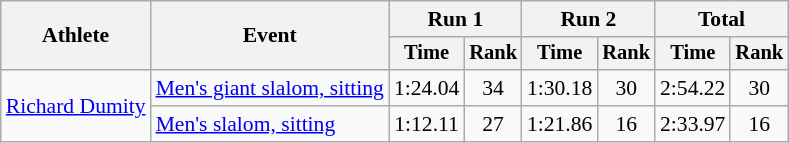<table class=wikitable style=font-size:90%;text-align:center>
<tr>
<th rowspan=2>Athlete</th>
<th rowspan=2>Event</th>
<th colspan=2>Run 1</th>
<th colspan=2>Run 2</th>
<th colspan=2>Total</th>
</tr>
<tr style="font-size: 95%">
<th>Time</th>
<th>Rank</th>
<th>Time</th>
<th>Rank</th>
<th>Time</th>
<th>Rank</th>
</tr>
<tr>
<td rowspan=2 align=left><a href='#'>Richard Dumity</a></td>
<td align=left><a href='#'>Men's giant slalom, sitting</a></td>
<td>1:24.04</td>
<td>34</td>
<td>1:30.18</td>
<td>30</td>
<td>2:54.22</td>
<td>30</td>
</tr>
<tr>
<td align=left><a href='#'>Men's slalom, sitting</a></td>
<td>1:12.11</td>
<td>27</td>
<td>1:21.86</td>
<td>16</td>
<td>2:33.97</td>
<td>16</td>
</tr>
</table>
